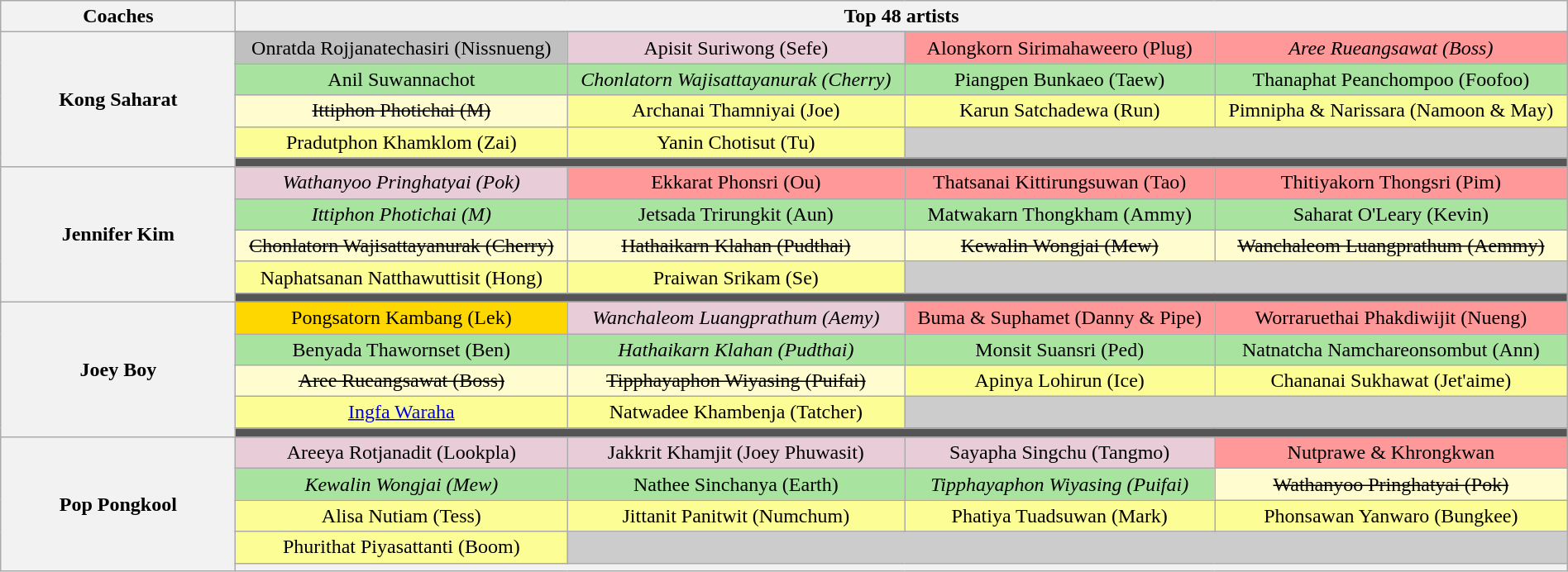<table class="wikitable" style="text-align:center; width:100%;">
<tr>
<th style="width:15%;">Coaches</th>
<th style="width:85%;" colspan="4">Top 48 artists</th>
</tr>
<tr>
<th rowspan="6">Kong Saharat</th>
</tr>
<tr>
<td style="background:silver">Onratda Rojjanatechasiri (Nissnueng)</td>
<td style="background:#E8CCD7">Apisit Suriwong (Sefe)</td>
<td style="background:#FF9999">Alongkorn Sirimahaweero (Plug)</td>
<td style="background:#FF9999"><em>Aree Rueangsawat (Boss)</em></td>
</tr>
<tr>
<td style="background:#A8E4A0">Anil Suwannachot</td>
<td style="background:#A8E4A0"><em>Chonlatorn Wajisattayanurak (Cherry)</em></td>
<td style="background:#A8E4A0">Piangpen Bunkaeo (Taew)</td>
<td style="background:#A8E4A0">Thanaphat Peanchompoo (Foofoo)</td>
</tr>
<tr>
<td style="background:#FFFDD0"><s>Ittiphon Photichai (M)</s></td>
<td style="background:#FDFD96">Archanai Thamniyai (Joe)</td>
<td style="background:#FDFD96">Karun Satchadewa (Run)</td>
<td style="background:#FDFD96">Pimnipha & Narissara (Namoon & May)</td>
</tr>
<tr>
<td style="background:#FDFD96">Pradutphon Khamklom (Zai)</td>
<td style="background:#FDFD96">Yanin Chotisut (Tu)</td>
<td style="background:#ccc;" colspan="2"></td>
</tr>
<tr>
<td colspan="4" style="background:#555;"></td>
</tr>
<tr>
<th rowspan="6">Jennifer Kim</th>
</tr>
<tr>
<td style="background:#E8CCD7"><em>Wathanyoo Pringhatyai (Pok)</em></td>
<td style="background:#FF9999">Ekkarat Phonsri (Ou)</td>
<td style="background:#FF9999">Thatsanai Kittirungsuwan (Tao)</td>
<td style="background:#FF9999">Thitiyakorn Thongsri (Pim)</td>
</tr>
<tr>
<td style="background:#A8E4A0"><em>Ittiphon Photichai (M)</em></td>
<td style="background:#A8E4A0">Jetsada Trirungkit (Aun)</td>
<td style="background:#A8E4A0">Matwakarn Thongkham (Ammy)</td>
<td style="background:#A8E4A0">Saharat O'Leary (Kevin)</td>
</tr>
<tr>
<td style="background:#FFFDD0"><s>Chonlatorn Wajisattayanurak (Cherry)</s></td>
<td style="background:#FFFDD0"><s>Hathaikarn Klahan (Pudthai)</s></td>
<td style="background:#FFFDD0"><s>Kewalin Wongjai (Mew)</s></td>
<td style="background:#FFFDD0"><s>Wanchaleom Luangprathum (Aemmy)</s></td>
</tr>
<tr>
<td style="background:#FDFD96">Naphatsanan Natthawuttisit (Hong)</td>
<td style="background:#FDFD96">Praiwan Srikam (Se)</td>
<td style="background:#ccc;" colspan="2"></td>
</tr>
<tr>
<td colspan="4" style="background:#555;"></td>
</tr>
<tr>
<th rowspan="6">Joey Boy</th>
</tr>
<tr>
<td style="background:gold">Pongsatorn Kambang (Lek)</td>
<td style="background:#E8CCD7"><em>Wanchaleom Luangprathum (Aemy)</em></td>
<td style="background:#FF9999">Buma & Suphamet (Danny & Pipe)</td>
<td style="background:#FF9999">Worraruethai Phakdiwijit (Nueng)</td>
</tr>
<tr>
<td style="background:#A8E4A0">Benyada Thawornset (Ben)</td>
<td style="background:#A8E4A0"><em>Hathaikarn Klahan (Pudthai)</em></td>
<td style="background:#A8E4A0">Monsit Suansri (Ped)</td>
<td style="background:#A8E4A0">Natnatcha Namchareonsombut (Ann)</td>
</tr>
<tr>
<td style="background:#FFFDD0"><s>Aree Rueangsawat (Boss)</s></td>
<td style="background:#FFFDD0"><s>Tipphayaphon Wiyasing (Puifai)</s></td>
<td style="background:#FDFD96">Apinya Lohirun (Ice)</td>
<td style="background:#FDFD96">Chananai Sukhawat (Jet'aime)</td>
</tr>
<tr>
<td style="background:#FDFD96"><a href='#'>Ingfa Waraha</a></td>
<td style="background:#FDFD96">Natwadee Khambenja (Tatcher)</td>
<td style="background:#ccc;" colspan="2"></td>
</tr>
<tr>
<td colspan="4" style="background:#555;"></td>
</tr>
<tr>
<th rowspan="6">Pop Pongkool</th>
</tr>
<tr>
<td style="background:#E8CCD7">Areeya Rotjanadit (Lookpla)</td>
<td style="background:#E8CCD7">Jakkrit Khamjit (Joey Phuwasit)</td>
<td style="background:#E8CCD7">Sayapha Singchu (Tangmo)</td>
<td style="background:#FF9999">Nutprawe & Khrongkwan </td>
</tr>
<tr>
<td style="background:#A8E4A0"><em>Kewalin Wongjai (Mew)</em></td>
<td style="background:#A8E4A0">Nathee Sinchanya (Earth)</td>
<td style="background:#A8E4A0"><em>Tipphayaphon Wiyasing (Puifai)</em></td>
<td style="background:#FFFDD0"><s>Wathanyoo Pringhatyai (Pok)</s></td>
</tr>
<tr>
<td style="background:#FDFD96">Alisa Nutiam (Tess)</td>
<td style="background:#FDFD96">Jittanit Panitwit (Numchum)</td>
<td style="background:#FDFD96">Phatiya Tuadsuwan (Mark)</td>
<td style="background:#FDFD96">Phonsawan Yanwaro (Bungkee)</td>
</tr>
<tr>
<td style="background:#FDFD96">Phurithat Piyasattanti (Boom)</td>
<td style="background:#ccc;" colspan="3"></td>
</tr>
<tr>
<th style="font-size:90%; line-height:12px;" colspan="4"><small></small></th>
</tr>
</table>
